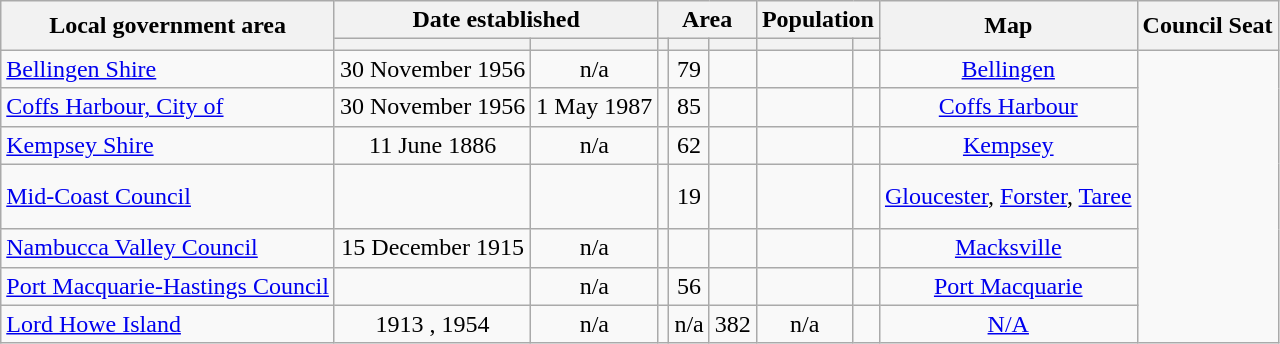<table class="wikitable sortable" style=text-align:center>
<tr>
<th rowspan=2>Local government area</th>
<th colspan=2>Date established</th>
<th colspan=3>Area</th>
<th colspan=2>Population</th>
<th class=unsortable rowspan=2>Map</th>
<th rowspan=2>Council Seat</th>
</tr>
<tr>
<th></th>
<th></th>
<th></th>
<th></th>
<th></th>
<th></th>
<th></th>
</tr>
<tr>
<td align=left><a href='#'>Bellingen Shire</a></td>
<td>30 November 1956</td>
<td>n/a</td>
<td></td>
<td scope="row">79</td>
<td align=right></td>
<td scope="row"></td>
<td></td>
<td><a href='#'>Bellingen</a></td>
</tr>
<tr>
<td align=left><a href='#'>Coffs Harbour, City of</a></td>
<td>30 November 1956 </td>
<td>1 May 1987</td>
<td></td>
<td scope="row">85</td>
<td align=right></td>
<td scope="row"></td>
<td></td>
<td><a href='#'>Coffs Harbour</a></td>
</tr>
<tr>
<td align=left><a href='#'>Kempsey Shire</a></td>
<td>11 June 1886 </td>
<td>n/a</td>
<td></td>
<td scope="row">62</td>
<td align=right></td>
<td scope="row"></td>
<td></td>
<td><a href='#'>Kempsey</a></td>
</tr>
<tr>
<td align=left><a href='#'>Mid-Coast Council</a></td>
<td> <br> <br> </td>
<td></td>
<td></td>
<td scope="row">19</td>
<td align=right></td>
<td scope="row"></td>
<td></td>
<td><a href='#'>Gloucester</a>, <a href='#'>Forster</a>, <a href='#'>Taree</a></td>
</tr>
<tr>
<td align=left><a href='#'>Nambucca Valley Council</a></td>
<td>15 December 1915</td>
<td>n/a</td>
<td></td>
<td scope="row"></td>
<td align=right></td>
<td scope="row"></td>
<td></td>
<td><a href='#'>Macksville</a></td>
</tr>
<tr>
<td align=left><a href='#'>Port Macquarie-Hastings Council</a></td>
<td><br> </td>
<td>n/a</td>
<td></td>
<td scope="row">56</td>
<td align=right></td>
<td scope="row"></td>
<td></td>
<td><a href='#'>Port Macquarie</a></td>
</tr>
<tr>
<td align=left><a href='#'>Lord Howe Island</a></td>
<td>1913 , 1954 </td>
<td>n/a</td>
<td></td>
<td>n/a</td>
<td align=right>382</td>
<td>n/a</td>
<td></td>
<td><a href='#'>N/A</a></td>
</tr>
</table>
